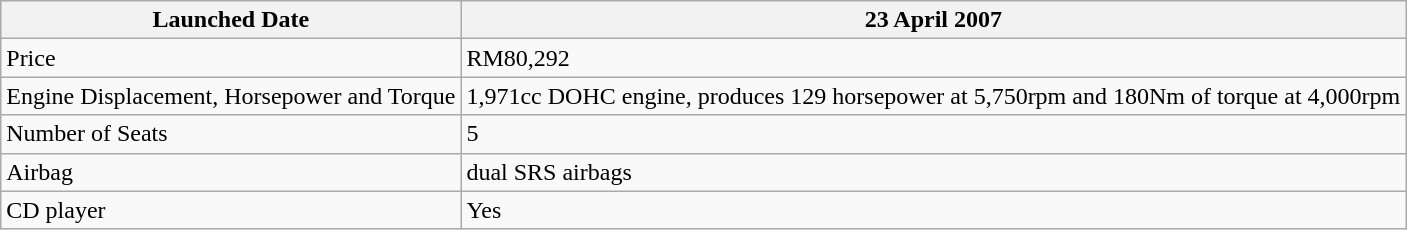<table class="wikitable sortable">
<tr>
<th>Launched Date</th>
<th>23 April 2007</th>
</tr>
<tr>
<td>Price</td>
<td>RM80,292</td>
</tr>
<tr>
<td>Engine Displacement, Horsepower and Torque</td>
<td>1,971cc DOHC engine, produces 129 horsepower at 5,750rpm and 180Nm of torque at 4,000rpm</td>
</tr>
<tr>
<td>Number of Seats</td>
<td>5</td>
</tr>
<tr>
<td>Airbag</td>
<td>dual SRS airbags</td>
</tr>
<tr>
<td>CD player</td>
<td>Yes</td>
</tr>
</table>
